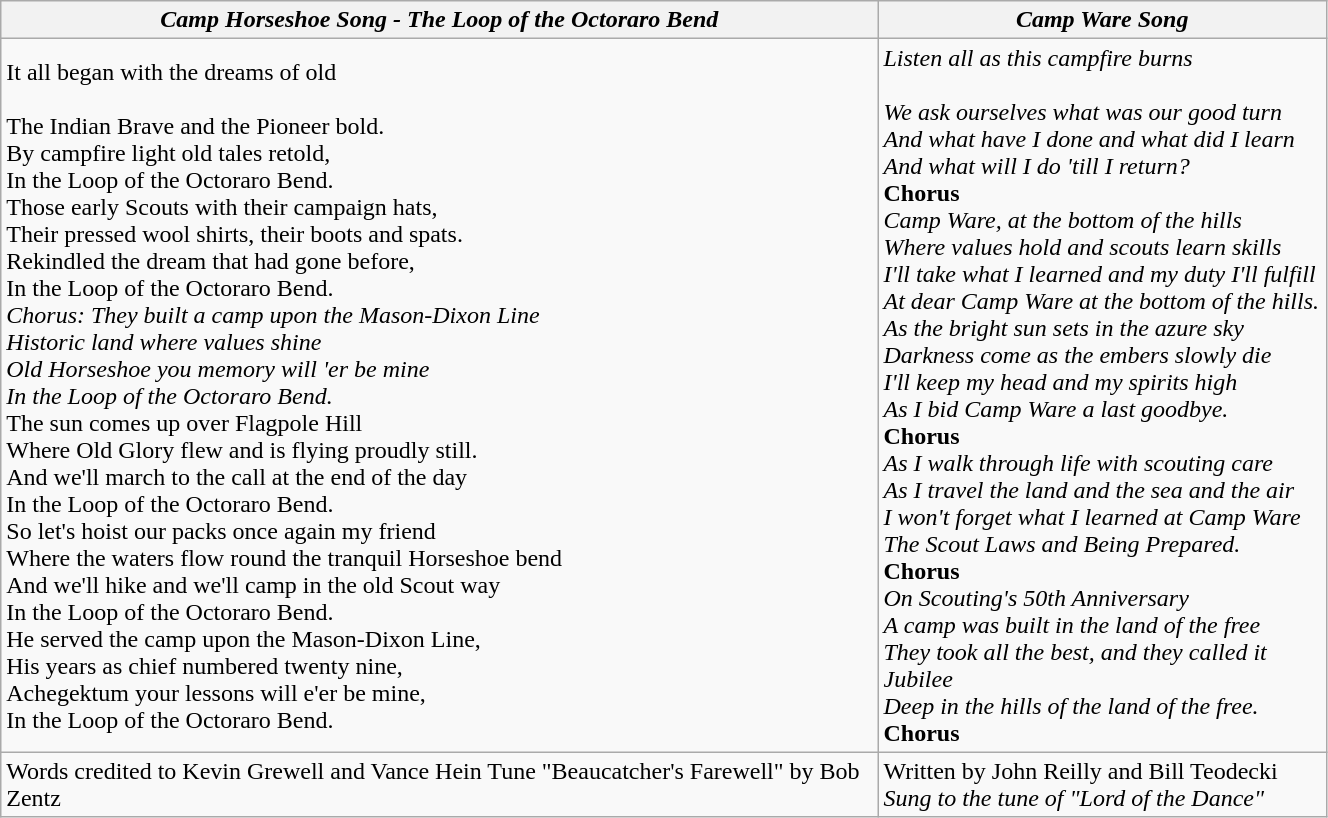<table class="wikitable" width="70%">
<tr>
<th><em>Camp Horseshoe Song - The Loop of the Octoraro Bend</em></th>
<th><em>Camp Ware Song</em></th>
</tr>
<tr>
<td>It all began with the dreams of old<br><br>The Indian Brave and the Pioneer bold.<br>
By campfire light old tales retold,<br>
In the Loop of the Octoraro Bend.<br>Those early Scouts with their campaign hats,<br>
Their pressed wool shirts, their boots and spats.<br>
Rekindled the dream that had gone before,<br>
In the Loop of the Octoraro Bend.<br><em>Chorus:</em>
<em>They built a camp upon the Mason-Dixon Line<br></em>
<em>Historic land where values shine<br></em>
<em>Old Horseshoe you memory will 'er be mine<br></em>
<em>In the Loop of the Octoraro Bend.</em><br>The sun comes up over Flagpole Hill<br>
Where Old Glory flew and is flying proudly still.<br>
And we'll march to the call at the end of the day<br>
In the Loop of the Octoraro Bend.<br>So let's hoist our packs once again my friend<br>
Where the waters flow round the tranquil Horseshoe bend<br>
And we'll hike and we'll camp in the old Scout way<br>
In the Loop of the Octoraro Bend.<br>He served the camp upon the Mason-Dixon Line,<br>
His years as chief numbered twenty nine,<br>
Achegektum your lessons will e'er be mine,<br>
In the Loop of the Octoraro Bend.<br></td>
<td><em>Listen all as this campfire burns</em><br><br><em>We ask ourselves what was our good turn</em><br>
<em>And what have I done and what did I learn</em><br>
<em>And what will I do 'till I return?</em><br><strong>Chorus</strong><br>
<em>Camp Ware, at the bottom of the hills</em><br>
<em>Where values hold and scouts learn skills</em><br>
<em>I'll take what I learned and my duty I'll fulfill</em><br>
<em>At dear Camp Ware at the bottom of the hills.</em><br><em>As the bright sun sets in the azure sky</em><br>
<em>Darkness come as the embers slowly die</em><br>
<em>I'll keep my head and my spirits high</em><br>
<em>As I bid Camp Ware a last goodbye.</em><br><strong>Chorus</strong><br><em>As I walk through life with scouting care</em><br>
<em>As I travel the land and the sea and the air</em><br>
<em>I won't forget what I learned at Camp Ware</em><br>
<em>The Scout Laws and Being Prepared.</em><br><strong>Chorus</strong><br><em>On Scouting's 50th Anniversary</em><br>
<em>A camp was built in the land of the free</em><br>
<em>They took all the best, and they called it Jubilee</em><br>
<em>Deep in the hills of the land of the free.</em><br><strong>Chorus</strong></td>
</tr>
<tr>
<td>Words credited to Kevin Grewell and Vance Hein  Tune "Beaucatcher's Farewell" by Bob Zentz</td>
<td>Written by John Reilly and Bill Teodecki<br><em>Sung to the tune of "Lord of the Dance"</em></td>
</tr>
</table>
